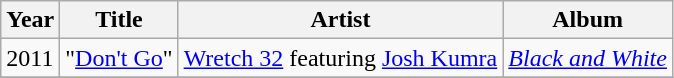<table class="wikitable">
<tr>
<th rowspan="1">Year</th>
<th rowspan="1">Title</th>
<th rowspan="1">Artist</th>
<th rowspan="1">Album</th>
</tr>
<tr>
<td>2011</td>
<td>"<a href='#'>Don't Go</a>"</td>
<td><a href='#'>Wretch 32</a> featuring <a href='#'>Josh Kumra</a></td>
<td><em><a href='#'>Black and White</a></em></td>
</tr>
<tr>
</tr>
</table>
